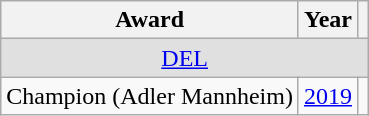<table class="wikitable">
<tr>
<th>Award</th>
<th>Year</th>
<th></th>
</tr>
<tr ALIGN="center" bgcolor="#e0e0e0">
<td colspan="3"><a href='#'>DEL</a></td>
</tr>
<tr>
<td>Champion (Adler Mannheim)</td>
<td><a href='#'>2019</a></td>
<td></td>
</tr>
</table>
